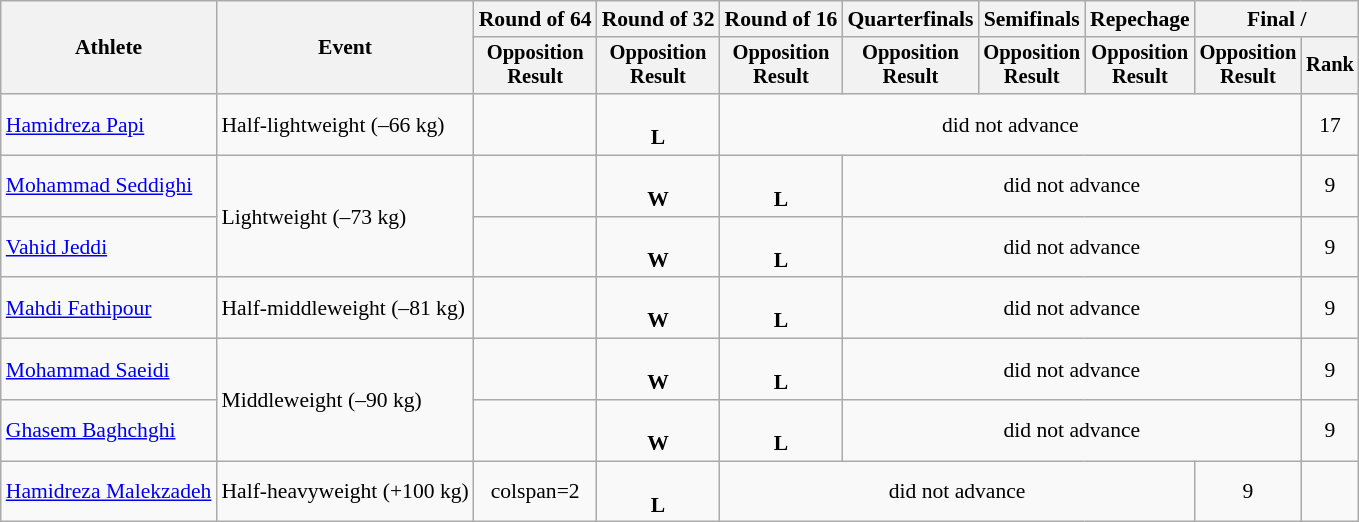<table class="wikitable" style="font-size:90%">
<tr>
<th rowspan="2">Athlete</th>
<th rowspan="2">Event</th>
<th>Round of 64</th>
<th>Round of 32</th>
<th>Round of 16</th>
<th>Quarterfinals</th>
<th>Semifinals</th>
<th>Repechage</th>
<th colspan=2>Final / </th>
</tr>
<tr style="font-size:95%">
<th>Opposition<br>Result</th>
<th>Opposition<br>Result</th>
<th>Opposition<br>Result</th>
<th>Opposition<br>Result</th>
<th>Opposition<br>Result</th>
<th>Opposition<br>Result</th>
<th>Opposition<br>Result</th>
<th>Rank</th>
</tr>
<tr align=center>
<td align=left><a href='#'>Hamidreza Papi</a></td>
<td align=left>Half-lightweight (–66 kg)</td>
<td></td>
<td><br><strong>L</strong></td>
<td colspan=5>did not advance</td>
<td>17</td>
</tr>
<tr align=center>
<td align=left><a href='#'>Mohammad Seddighi</a></td>
<td align=left rowspan="2">Lightweight (–73 kg)</td>
<td></td>
<td><br><strong>W</strong></td>
<td><br><strong>L</strong></td>
<td colspan=4>did not advance</td>
<td>9</td>
</tr>
<tr align=center>
<td align=left><a href='#'>Vahid Jeddi</a></td>
<td></td>
<td><br><strong>W</strong></td>
<td><br><strong>L</strong></td>
<td colspan=4>did not advance</td>
<td>9</td>
</tr>
<tr align=center>
<td align=left><a href='#'>Mahdi Fathipour</a></td>
<td align=left>Half-middleweight (–81 kg)</td>
<td></td>
<td><br><strong>W</strong></td>
<td><br><strong>L</strong></td>
<td colspan=4>did not advance</td>
<td>9</td>
</tr>
<tr align=center>
<td align=left><a href='#'>Mohammad Saeidi</a></td>
<td align=left rowspan=2>Middleweight (–90 kg)</td>
<td></td>
<td><br><strong>W</strong></td>
<td><br><strong>L</strong></td>
<td colspan=4>did not advance</td>
<td>9</td>
</tr>
<tr align=center>
<td align=left><a href='#'>Ghasem Baghchghi</a></td>
<td></td>
<td><br><strong>W</strong></td>
<td><br><strong>L</strong></td>
<td colspan=4>did not advance</td>
<td>9</td>
</tr>
<tr align=center>
<td align=left><a href='#'>Hamidreza Malekzadeh</a></td>
<td align=left>Half-heavyweight (+100 kg)</td>
<td>colspan=2 </td>
<td><br><strong>L</strong></td>
<td colspan=4>did not advance</td>
<td>9</td>
</tr>
</table>
